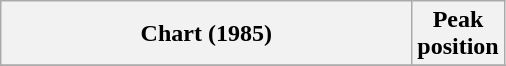<table class="wikitable">
<tr>
<th style="width: 200pt;">Chart (1985)</th>
<th style="width: 40pt;">Peak<br>position</th>
</tr>
<tr>
</tr>
</table>
